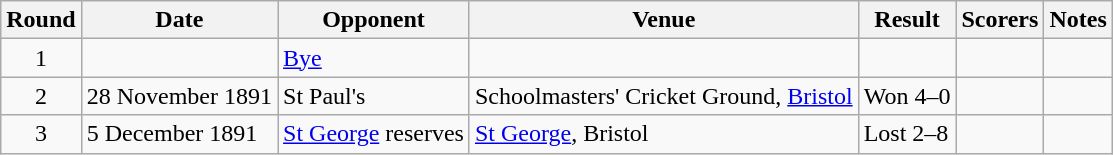<table class="wikitable">
<tr>
<th>Round</th>
<th>Date</th>
<th>Opponent</th>
<th>Venue</th>
<th>Result</th>
<th>Scorers</th>
<th>Notes</th>
</tr>
<tr>
<td style="text-align:center;">1</td>
<td></td>
<td><a href='#'>Bye</a></td>
<td></td>
<td></td>
<td></td>
<td></td>
</tr>
<tr>
<td style="text-align:center;">2</td>
<td>28 November 1891</td>
<td>St Paul's</td>
<td>Schoolmasters' Cricket Ground, <a href='#'>Bristol</a></td>
<td>Won 4–0</td>
<td></td>
<td></td>
</tr>
<tr>
<td style="text-align:center;">3</td>
<td>5 December 1891</td>
<td><a href='#'>St George</a> reserves</td>
<td><a href='#'>St George</a>, Bristol</td>
<td>Lost 2–8</td>
<td></td>
<td></td>
</tr>
</table>
